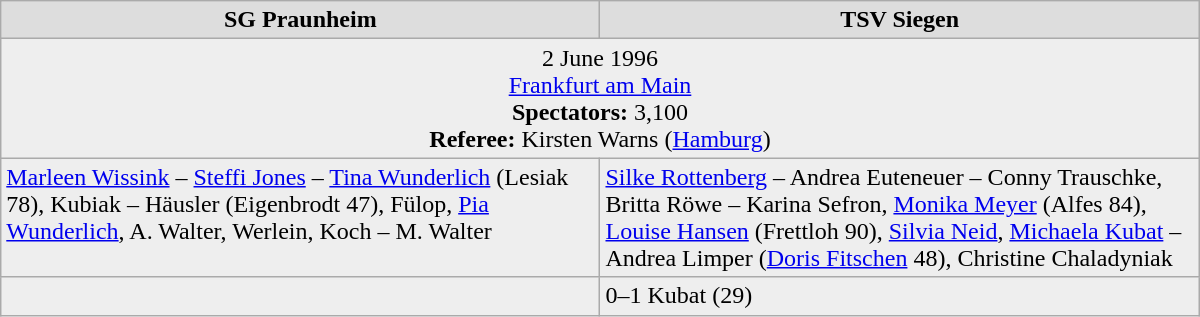<table class="wikitable" width = "800px">
<tr bgcolor="#DDDDDD">
<td align="center"><strong>SG Praunheim</strong></td>
<td align="center"><strong>TSV Siegen</strong></td>
</tr>
<tr bgcolor="#EEEEEE">
<td colspan="2" align="center">2 June 1996<br> <a href='#'>Frankfurt am Main</a> <br> <strong>Spectators:</strong> 3,100 <br> <strong>Referee:</strong> Kirsten Warns (<a href='#'>Hamburg</a>)</td>
</tr>
<tr bgcolor="#EEEEEE">
<td valign="top" width="400px"><a href='#'>Marleen Wissink</a> – <a href='#'>Steffi Jones</a> – <a href='#'>Tina Wunderlich</a> (Lesiak 78), Kubiak – Häusler (Eigenbrodt 47), Fülop, <a href='#'>Pia Wunderlich</a>, A. Walter, Werlein, Koch – M. Walter</td>
<td valign="top" width="400px"><a href='#'>Silke Rottenberg</a> – Andrea Euteneuer – Conny Trauschke, Britta Röwe – Karina Sefron, <a href='#'>Monika Meyer</a> (Alfes 84), <a href='#'>Louise Hansen</a> (Frettloh 90), <a href='#'>Silvia Neid</a>, <a href='#'>Michaela Kubat</a> – Andrea Limper (<a href='#'>Doris Fitschen</a> 48), Christine Chaladyniak</td>
</tr>
<tr bgcolor="#EEEEEE">
<td valign="top"></td>
<td valign="top"> 0–1 Kubat (29)</td>
</tr>
</table>
